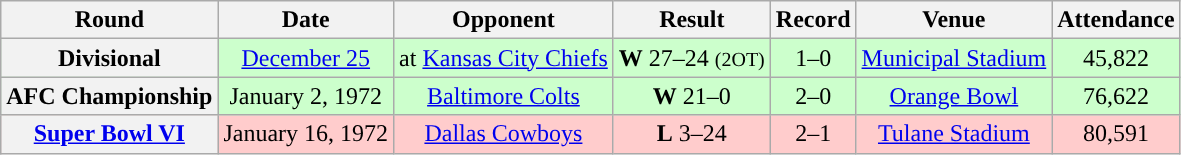<table class="wikitable" style="text-align:center">
<tr>
<th>Round</th>
<th>Date</th>
<th>Opponent</th>
<th>Result</th>
<th>Record</th>
<th>Venue</th>
<th>Attendance</th>
</tr>
<tr style="background:#cfc">
<th>Divisional</th>
<td><a href='#'>December 25</a></td>
<td>at <a href='#'>Kansas City Chiefs</a></td>
<td><strong>W</strong> 27–24 <small>(2OT)</small></td>
<td>1–0</td>
<td><a href='#'>Municipal Stadium</a></td>
<td>45,822</td>
</tr>
<tr style="background:#cfc">
<th>AFC Championship</th>
<td>January 2, 1972</td>
<td><a href='#'>Baltimore Colts</a></td>
<td><strong>W</strong> 21–0</td>
<td>2–0</td>
<td><a href='#'>Orange Bowl</a></td>
<td>76,622</td>
</tr>
<tr style="background:#fcc">
<th><a href='#'>Super Bowl VI</a></th>
<td>January 16, 1972</td>
<td><a href='#'>Dallas Cowboys</a></td>
<td><strong>L</strong> 3–24</td>
<td>2–1</td>
<td><a href='#'>Tulane Stadium</a></td>
<td>80,591</td>
</tr>
</table>
